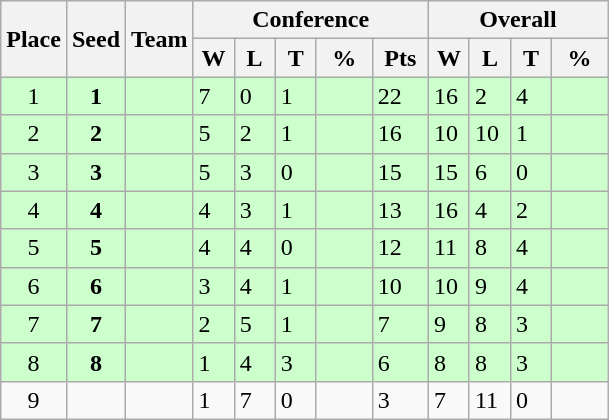<table class="wikitable">
<tr>
<th rowspan ="2">Place</th>
<th rowspan ="2">Seed</th>
<th rowspan ="2">Team</th>
<th colspan = "5">Conference</th>
<th colspan = "4">Overall</th>
</tr>
<tr>
<th scope="col" style="width: 20px;">W</th>
<th scope="col" style="width: 20px;">L</th>
<th scope="col" style="width: 20px;">T</th>
<th scope="col" style="width: 30px;">%</th>
<th scope="col" style="width: 30px;">Pts</th>
<th scope="col" style="width: 20px;">W</th>
<th scope="col" style="width: 20px;">L</th>
<th scope="col" style="width: 20px;">T</th>
<th scope="col" style="width: 30px;">%</th>
</tr>
<tr bgcolor=#ccffcc>
<td style="text-align:center;">1</td>
<td style="text-align:center;"><strong>1</strong></td>
<td></td>
<td>7</td>
<td>0</td>
<td>1</td>
<td></td>
<td>22</td>
<td>16</td>
<td>2</td>
<td>4</td>
<td></td>
</tr>
<tr bgcolor=#ccffcc>
<td style="text-align:center;">2</td>
<td style="text-align:center;"><strong>2</strong></td>
<td></td>
<td>5</td>
<td>2</td>
<td>1</td>
<td></td>
<td>16</td>
<td>10</td>
<td>10</td>
<td>1</td>
<td></td>
</tr>
<tr bgcolor=#ccffcc>
<td style="text-align:center;">3</td>
<td style="text-align:center;"><strong>3</strong></td>
<td></td>
<td>5</td>
<td>3</td>
<td>0</td>
<td></td>
<td>15</td>
<td>15</td>
<td>6</td>
<td>0</td>
<td></td>
</tr>
<tr bgcolor=#ccffcc>
<td style="text-align:center;">4</td>
<td style="text-align:center;"><strong>4</strong></td>
<td></td>
<td>4</td>
<td>3</td>
<td>1</td>
<td></td>
<td>13</td>
<td>16</td>
<td>4</td>
<td>2</td>
<td></td>
</tr>
<tr bgcolor=#ccffcc>
<td style="text-align:center;">5</td>
<td style="text-align:center;"><strong>5</strong></td>
<td></td>
<td>4</td>
<td>4</td>
<td>0</td>
<td></td>
<td>12</td>
<td>11</td>
<td>8</td>
<td>4</td>
<td></td>
</tr>
<tr bgcolor=#ccffcc>
<td style="text-align:center;">6</td>
<td style="text-align:center;"><strong>6</strong></td>
<td></td>
<td>3</td>
<td>4</td>
<td>1</td>
<td></td>
<td>10</td>
<td>10</td>
<td>9</td>
<td>4</td>
<td></td>
</tr>
<tr bgcolor=#ccffcc>
<td style="text-align:center;">7</td>
<td style="text-align:center;"><strong>7</strong></td>
<td></td>
<td>2</td>
<td>5</td>
<td>1</td>
<td></td>
<td>7</td>
<td>9</td>
<td>8</td>
<td>3</td>
<td></td>
</tr>
<tr bgcolor=#ccffcc>
<td style="text-align:center;">8</td>
<td style="text-align:center;"><strong>8</strong></td>
<td></td>
<td>1</td>
<td>4</td>
<td>3</td>
<td></td>
<td>6</td>
<td>8</td>
<td>8</td>
<td>3</td>
<td></td>
</tr>
<tr>
<td style="text-align:center;">9</td>
<td style="text-align:center;"></td>
<td></td>
<td>1</td>
<td>7</td>
<td>0</td>
<td></td>
<td>3</td>
<td>7</td>
<td>11</td>
<td>0</td>
<td></td>
</tr>
</table>
